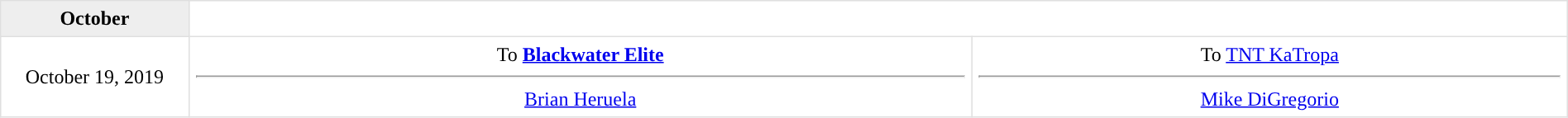<table border=1 style="border-collapse:collapse; text-align: center; width: 100%" bordercolor="#DFDFDF"  cellpadding="5">
<tr bgcolor="eeeeee">
<th>October</th>
</tr>
<tr>
<td style="width:12%" rowspan=1>October 19, 2019</td>
<td style="width:50%" valign="top">To <strong><a href='#'>Blackwater Elite</a></strong><hr><a href='#'>Brian Heruela</a></td>
<td style="width:50%" valign="top">To <a href='#'>TNT KaTropa</a><hr><a href='#'>Mike DiGregorio</a></td>
</tr>
</table>
